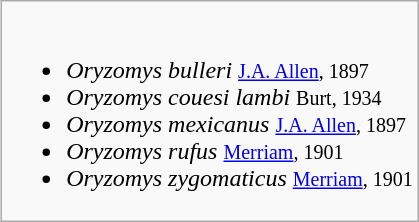<table class="wikitable" style="float: right; margin-left: 0.5em; margin-top: 0em">
<tr>
<td><br><ul><li><em>Oryzomys bulleri</em> <small><a href='#'>J.A. Allen</a>, 1897</small></li><li><em>Oryzomys couesi lambi</em> <small>Burt, 1934</small></li><li><em>Oryzomys mexicanus</em> <small><a href='#'>J.A. Allen</a>, 1897</small></li><li><em>Oryzomys rufus</em> <small><a href='#'>Merriam</a>, 1901</small></li><li><em>Oryzomys zygomaticus</em> <small><a href='#'>Merriam</a>, 1901</small></li></ul></td>
</tr>
</table>
